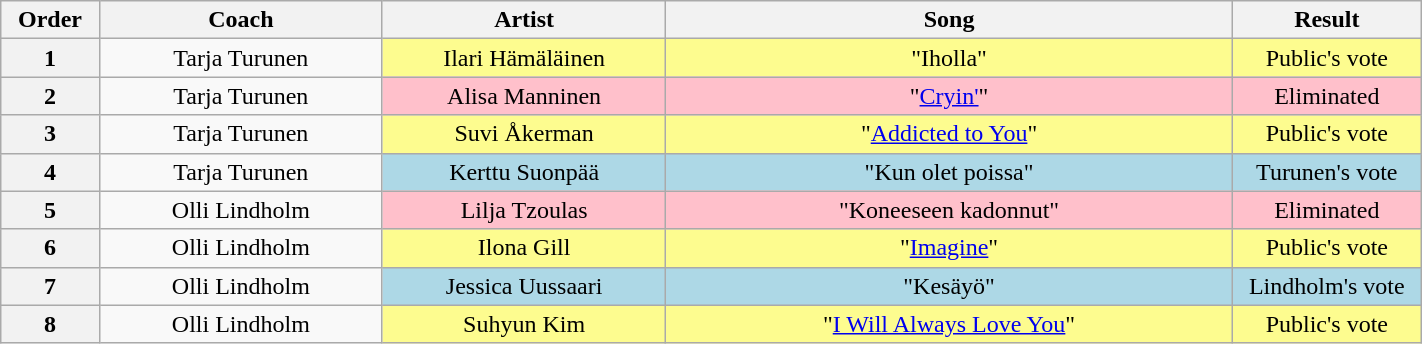<table class="wikitable" style="text-align:center; width:75%;">
<tr>
<th scope="col" style="width:05%;">Order</th>
<th scope="col" style="width:15%;">Coach</th>
<th scope="col" style="width:15%;">Artist</th>
<th scope="col" style="width:30%;">Song</th>
<th scope="col" style="width:10%;">Result</th>
</tr>
<tr>
<th scope="col">1</th>
<td>Tarja Turunen</td>
<td style="background:#fdfc8f;">Ilari Hämäläinen</td>
<td style="background:#fdfc8f;">"Iholla"</td>
<td style="background:#fdfc8f;">Public's vote</td>
</tr>
<tr>
<th scope="col">2</th>
<td>Tarja Turunen</td>
<td style="background:pink;">Alisa Manninen</td>
<td style="background:pink;">"<a href='#'>Cryin'</a>"</td>
<td style="background:pink;">Eliminated</td>
</tr>
<tr>
<th scope="col">3</th>
<td>Tarja Turunen</td>
<td style="background:#fdfc8f;">Suvi Åkerman</td>
<td style="background:#fdfc8f;">"<a href='#'>Addicted to You</a>"</td>
<td style="background:#fdfc8f;">Public's vote</td>
</tr>
<tr>
<th scope="col">4</th>
<td>Tarja Turunen</td>
<td style="background:lightblue;">Kerttu Suonpää</td>
<td style="background:lightblue;">"Kun olet poissa"</td>
<td style="background:lightblue;">Turunen's vote</td>
</tr>
<tr>
<th scope="col">5</th>
<td>Olli Lindholm</td>
<td style="background:pink;">Lilja Tzoulas</td>
<td style="background:pink;">"Koneeseen kadonnut"</td>
<td style="background:pink;">Eliminated</td>
</tr>
<tr>
<th scope="col">6</th>
<td>Olli Lindholm</td>
<td style="background:#fdfc8f;">Ilona Gill</td>
<td style="background:#fdfc8f;">"<a href='#'>Imagine</a>"</td>
<td style="background:#fdfc8f;">Public's vote</td>
</tr>
<tr>
<th scope="col">7</th>
<td>Olli Lindholm</td>
<td style="background:lightblue;">Jessica Uussaari</td>
<td style="background:lightblue;">"Kesäyö"</td>
<td style="background:lightblue;">Lindholm's vote</td>
</tr>
<tr>
<th scope="col">8</th>
<td>Olli Lindholm</td>
<td style="background:#fdfc8f;">Suhyun Kim</td>
<td style="background:#fdfc8f;">"<a href='#'>I Will Always Love You</a>"</td>
<td style="background:#fdfc8f;">Public's vote</td>
</tr>
</table>
